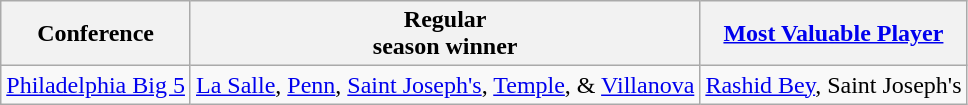<table class="wikitable" style="text-align:center;">
<tr>
<th>Conference</th>
<th>Regular <br> season winner</th>
<th><a href='#'>Most Valuable Player</a></th>
</tr>
<tr>
<td><a href='#'>Philadelphia Big 5</a></td>
<td><a href='#'>La Salle</a>, <a href='#'>Penn</a>, <a href='#'>Saint Joseph's</a>, <a href='#'>Temple</a>, & <a href='#'>Villanova</a></td>
<td><a href='#'>Rashid Bey</a>, Saint Joseph's</td>
</tr>
</table>
